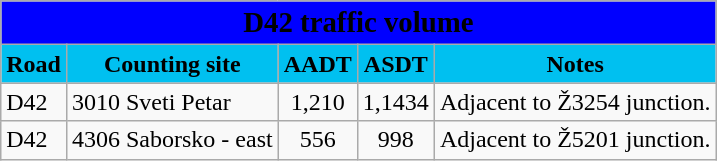<table class="wikitable">
<tr>
<td colspan=5 bgcolor=blue align=center style=margin-top:15><span><big><strong>D42 traffic volume</strong></big></span></td>
</tr>
<tr>
<td align=center bgcolor=00c0f0><strong>Road</strong></td>
<td align=center bgcolor=00c0f0><strong>Counting site</strong></td>
<td align=center bgcolor=00c0f0><strong>AADT</strong></td>
<td align=center bgcolor=00c0f0><strong>ASDT</strong></td>
<td align=center bgcolor=00c0f0><strong>Notes</strong></td>
</tr>
<tr>
<td> D42</td>
<td>3010 Sveti Petar</td>
<td align=center>1,210</td>
<td align=center>1,1434</td>
<td>Adjacent to Ž3254 junction.</td>
</tr>
<tr>
<td> D42</td>
<td>4306 Saborsko - east</td>
<td align=center>556</td>
<td align=center>998</td>
<td>Adjacent to Ž5201 junction.</td>
</tr>
</table>
